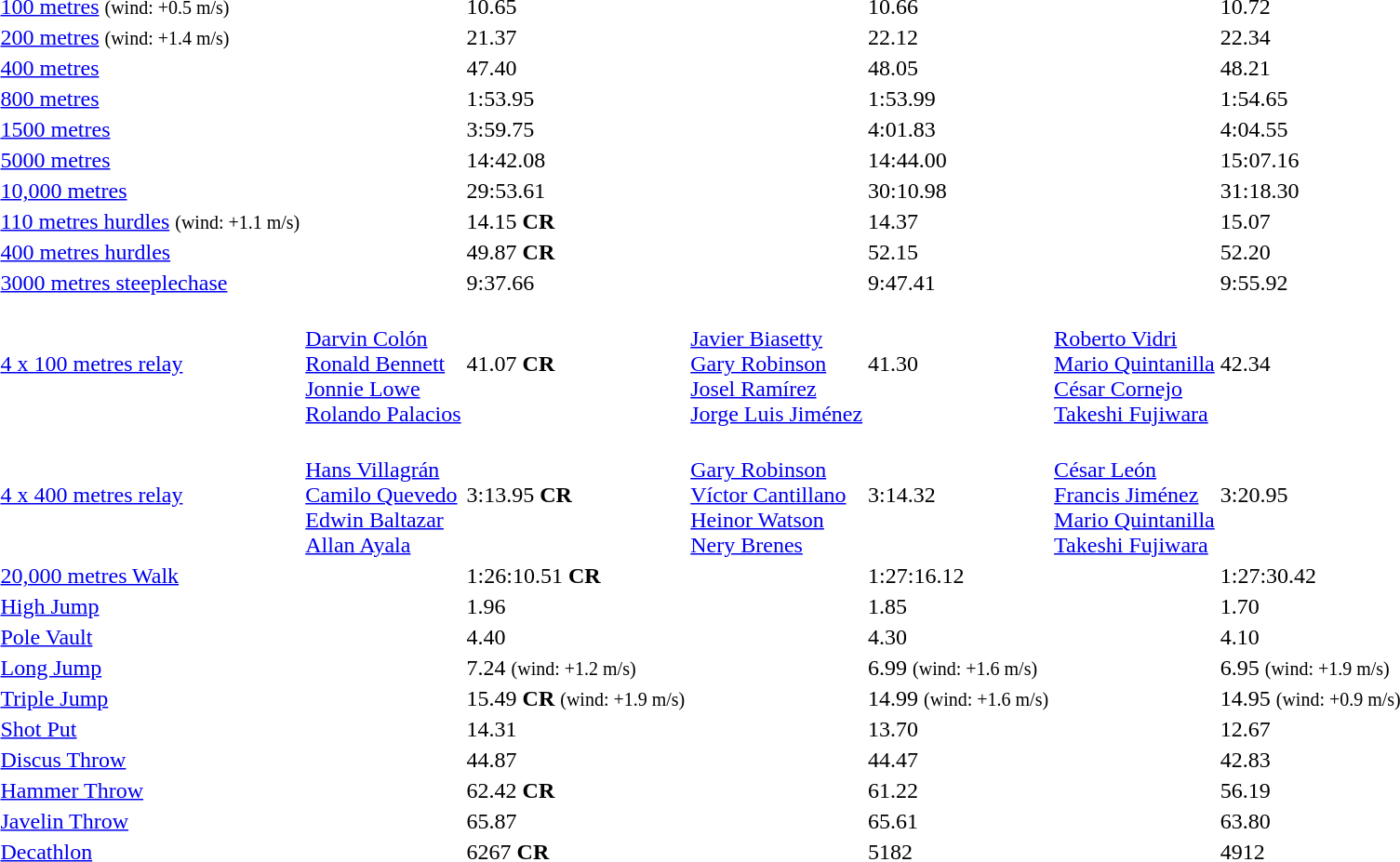<table>
<tr>
<td><a href='#'>100 metres</a> <small>(wind: +0.5 m/s)</small></td>
<td></td>
<td>10.65</td>
<td></td>
<td>10.66</td>
<td></td>
<td>10.72</td>
</tr>
<tr>
<td><a href='#'>200 metres</a> <small>(wind: +1.4 m/s)</small></td>
<td></td>
<td>21.37</td>
<td></td>
<td>22.12</td>
<td></td>
<td>22.34</td>
</tr>
<tr>
<td><a href='#'>400 metres</a></td>
<td></td>
<td>47.40</td>
<td></td>
<td>48.05</td>
<td></td>
<td>48.21</td>
</tr>
<tr>
<td><a href='#'>800 metres</a></td>
<td></td>
<td>1:53.95</td>
<td></td>
<td>1:53.99</td>
<td></td>
<td>1:54.65</td>
</tr>
<tr>
<td><a href='#'>1500 metres</a></td>
<td></td>
<td>3:59.75</td>
<td></td>
<td>4:01.83</td>
<td></td>
<td>4:04.55</td>
</tr>
<tr>
<td><a href='#'>5000 metres</a></td>
<td></td>
<td>14:42.08</td>
<td></td>
<td>14:44.00</td>
<td></td>
<td>15:07.16</td>
</tr>
<tr>
<td><a href='#'>10,000 metres</a></td>
<td></td>
<td>29:53.61</td>
<td></td>
<td>30:10.98</td>
<td></td>
<td>31:18.30</td>
</tr>
<tr>
<td><a href='#'>110 metres hurdles</a> <small>(wind: +1.1 m/s)</small></td>
<td></td>
<td>14.15 <strong>CR</strong></td>
<td></td>
<td>14.37</td>
<td></td>
<td>15.07</td>
</tr>
<tr>
<td><a href='#'>400 metres hurdles</a></td>
<td></td>
<td>49.87 <strong>CR</strong></td>
<td></td>
<td>52.15</td>
<td></td>
<td>52.20</td>
</tr>
<tr>
<td><a href='#'>3000 metres steeplechase</a></td>
<td></td>
<td>9:37.66</td>
<td></td>
<td>9:47.41</td>
<td></td>
<td>9:55.92</td>
</tr>
<tr>
<td><a href='#'>4 x 100 metres relay</a></td>
<td> <br> <a href='#'>Darvin Colón</a> <br> <a href='#'>Ronald Bennett</a> <br> <a href='#'>Jonnie Lowe</a> <br> <a href='#'>Rolando Palacios</a></td>
<td>41.07 <strong>CR</strong></td>
<td> <br> <a href='#'>Javier Biasetty</a> <br> <a href='#'>Gary Robinson</a> <br> <a href='#'>Josel Ramírez</a> <br> <a href='#'>Jorge Luis Jiménez</a></td>
<td>41.30</td>
<td> <br> <a href='#'>Roberto Vidri</a> <br> <a href='#'>Mario Quintanilla</a> <br> <a href='#'>César Cornejo</a> <br> <a href='#'>Takeshi Fujiwara</a></td>
<td>42.34</td>
</tr>
<tr>
<td><a href='#'>4 x 400 metres relay</a></td>
<td> <br> <a href='#'>Hans Villagrán</a> <br> <a href='#'>Camilo Quevedo</a> <br> <a href='#'>Edwin Baltazar</a> <br> <a href='#'>Allan Ayala</a></td>
<td>3:13.95 <strong>CR</strong></td>
<td> <br> <a href='#'>Gary Robinson</a> <br> <a href='#'>Víctor Cantillano</a> <br> <a href='#'>Heinor Watson</a> <br> <a href='#'>Nery Brenes</a></td>
<td>3:14.32</td>
<td> <br> <a href='#'>César León</a> <br> <a href='#'>Francis Jiménez</a> <br> <a href='#'>Mario Quintanilla</a> <br> <a href='#'>Takeshi Fujiwara</a></td>
<td>3:20.95</td>
</tr>
<tr>
<td><a href='#'>20,000 metres Walk</a></td>
<td></td>
<td>1:26:10.51 <strong>CR</strong></td>
<td></td>
<td>1:27:16.12</td>
<td></td>
<td>1:27:30.42</td>
</tr>
<tr>
<td><a href='#'>High Jump</a></td>
<td></td>
<td>1.96</td>
<td></td>
<td>1.85</td>
<td></td>
<td>1.70</td>
</tr>
<tr>
<td><a href='#'>Pole Vault</a></td>
<td></td>
<td>4.40</td>
<td></td>
<td>4.30</td>
<td></td>
<td>4.10</td>
</tr>
<tr>
<td><a href='#'>Long Jump</a></td>
<td></td>
<td>7.24 <small>(wind: +1.2 m/s)</small></td>
<td></td>
<td>6.99 <small>(wind: +1.6 m/s)</small></td>
<td></td>
<td>6.95 <small>(wind: +1.9 m/s)</small></td>
</tr>
<tr>
<td><a href='#'>Triple Jump</a></td>
<td></td>
<td>15.49 <strong>CR</strong> <small>(wind: +1.9 m/s)</small></td>
<td></td>
<td>14.99 <small>(wind: +1.6 m/s)</small></td>
<td></td>
<td>14.95 <small>(wind: +0.9 m/s)</small></td>
</tr>
<tr>
<td><a href='#'>Shot Put</a></td>
<td></td>
<td>14.31</td>
<td></td>
<td>13.70</td>
<td></td>
<td>12.67</td>
</tr>
<tr>
<td><a href='#'>Discus Throw</a></td>
<td></td>
<td>44.87</td>
<td></td>
<td>44.47</td>
<td></td>
<td>42.83</td>
</tr>
<tr>
<td><a href='#'>Hammer Throw</a></td>
<td></td>
<td>62.42 <strong>CR</strong></td>
<td></td>
<td>61.22</td>
<td></td>
<td>56.19</td>
</tr>
<tr>
<td><a href='#'>Javelin Throw</a></td>
<td></td>
<td>65.87</td>
<td></td>
<td>65.61</td>
<td></td>
<td>63.80</td>
</tr>
<tr>
<td><a href='#'>Decathlon</a></td>
<td></td>
<td>6267 <strong>CR</strong></td>
<td></td>
<td>5182</td>
<td></td>
<td>4912</td>
</tr>
</table>
